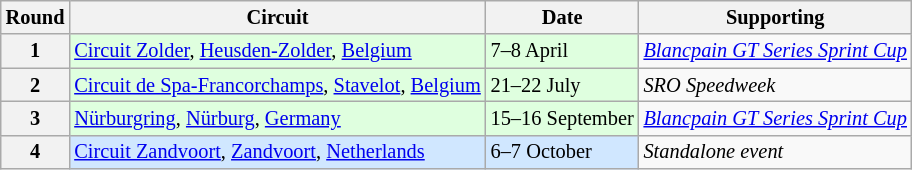<table class="wikitable" style="font-size: 85%;">
<tr>
<th>Round</th>
<th>Circuit</th>
<th>Date</th>
<th>Supporting</th>
</tr>
<tr>
<th>1</th>
<td style="background:#DFFFDF;"> <a href='#'>Circuit Zolder</a>, <a href='#'>Heusden-Zolder</a>, <a href='#'>Belgium</a></td>
<td style="background:#DFFFDF;">7–8 April</td>
<td><em><a href='#'>Blancpain GT Series Sprint Cup</a></em></td>
</tr>
<tr>
<th>2</th>
<td style="background:#DFFFDF;"> <a href='#'>Circuit de Spa-Francorchamps</a>, <a href='#'>Stavelot</a>, <a href='#'>Belgium</a></td>
<td style="background:#DFFFDF;">21–22 July</td>
<td><em>SRO Speedweek</em></td>
</tr>
<tr>
<th>3</th>
<td style="background:#DFFFDF;"> <a href='#'>Nürburgring</a>, <a href='#'>Nürburg</a>, <a href='#'>Germany</a></td>
<td style="background:#DFFFDF;">15–16 September</td>
<td><em><a href='#'>Blancpain GT Series Sprint Cup</a></em></td>
</tr>
<tr>
<th>4</th>
<td style="background:#D0E7FF;"> <a href='#'>Circuit Zandvoort</a>, <a href='#'>Zandvoort</a>, <a href='#'>Netherlands</a></td>
<td style="background:#D0E7FF;">6–7 October</td>
<td><em>Standalone event</em></td>
</tr>
</table>
